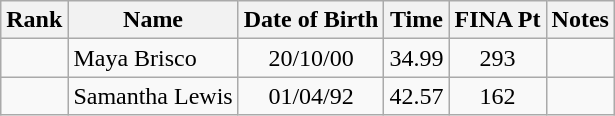<table class="wikitable sortable" style="text-align:center">
<tr>
<th>Rank</th>
<th>Name</th>
<th>Date of Birth</th>
<th>Time</th>
<th>FINA Pt</th>
<th>Notes</th>
</tr>
<tr>
<td></td>
<td align=left> Maya Brisco</td>
<td>20/10/00</td>
<td>34.99</td>
<td>293</td>
<td></td>
</tr>
<tr>
<td></td>
<td align=left> Samantha Lewis</td>
<td>01/04/92</td>
<td>42.57</td>
<td>162</td>
<td></td>
</tr>
</table>
